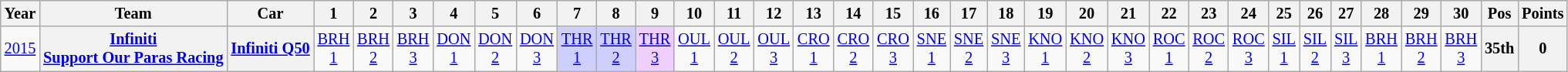<table class="wikitable" style="text-align:center; font-size:85%">
<tr>
<th>Year</th>
<th>Team</th>
<th>Car</th>
<th>1</th>
<th>2</th>
<th>3</th>
<th>4</th>
<th>5</th>
<th>6</th>
<th>7</th>
<th>8</th>
<th>9</th>
<th>10</th>
<th>11</th>
<th>12</th>
<th>13</th>
<th>14</th>
<th>15</th>
<th>16</th>
<th>17</th>
<th>18</th>
<th>19</th>
<th>20</th>
<th>21</th>
<th>22</th>
<th>23</th>
<th>24</th>
<th>25</th>
<th>26</th>
<th>27</th>
<th>28</th>
<th>29</th>
<th>30</th>
<th>Pos</th>
<th>Points</th>
</tr>
<tr>
<td><a href='#'>2015</a></td>
<th nowrap><a href='#'>Infiniti<br>Support Our Paras Racing</a></th>
<th nowrap><a href='#'>Infiniti Q50</a></th>
<td><a href='#'>BRH<br>1</a></td>
<td><a href='#'>BRH<br>2</a></td>
<td><a href='#'>BRH<br>3</a></td>
<td><a href='#'>DON<br>1</a></td>
<td><a href='#'>DON<br>2</a></td>
<td><a href='#'>DON<br>3</a></td>
<td style="background:#CFCFFF;"><a href='#'>THR<br>1</a><br></td>
<td style="background:#CFCFFF;"><a href='#'>THR<br>2</a><br></td>
<td style="background:#EFCFFF;"><a href='#'>THR<br>3</a><br></td>
<td><a href='#'>OUL<br>1</a></td>
<td><a href='#'>OUL<br>2</a></td>
<td><a href='#'>OUL<br>3</a></td>
<td><a href='#'>CRO<br>1</a></td>
<td><a href='#'>CRO<br>2</a></td>
<td><a href='#'>CRO<br>3</a></td>
<td><a href='#'>SNE<br>1</a></td>
<td><a href='#'>SNE<br>2</a></td>
<td><a href='#'>SNE<br>3</a></td>
<td><a href='#'>KNO<br>1</a></td>
<td><a href='#'>KNO<br>2</a></td>
<td><a href='#'>KNO<br>3</a></td>
<td><a href='#'>ROC<br>1</a></td>
<td><a href='#'>ROC<br>2</a></td>
<td><a href='#'>ROC<br>3</a></td>
<td><a href='#'>SIL<br>1</a></td>
<td><a href='#'>SIL<br>2</a></td>
<td><a href='#'>SIL<br>3</a></td>
<td><a href='#'>BRH<br>1</a></td>
<td><a href='#'>BRH<br>2</a></td>
<td><a href='#'>BRH<br>3</a></td>
<th>35th</th>
<th>0</th>
</tr>
</table>
